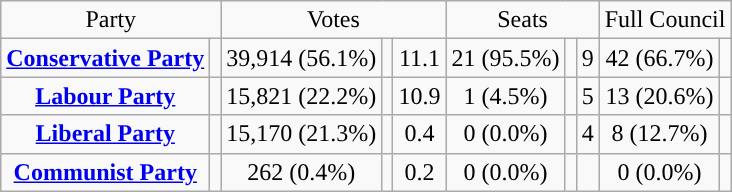<table class=wikitable style="text-align:center;">
<tr>
<td colspan=2>Party</td>
<td colspan=3>Votes</td>
<td colspan=3>Seats</td>
<td colspan=3>Full Council</td>
</tr>
<tr>
<td><strong><a href='#'>Conservative Party</a></strong></td>
<td style="background:"></td>
<td>39,914 (56.1%)</td>
<td></td>
<td> 11.1</td>
<td>21 (95.5%)</td>
<td></td>
<td> 9</td>
<td>42 (66.7%)</td>
<td></td>
</tr>
<tr>
<td><strong><a href='#'>Labour Party</a></strong></td>
<td style="background:"></td>
<td>15,821 (22.2%)</td>
<td></td>
<td> 10.9</td>
<td>1 (4.5%)</td>
<td></td>
<td> 5</td>
<td>13 (20.6%)</td>
<td></td>
</tr>
<tr>
<td><strong><a href='#'>Liberal Party</a></strong></td>
<td style="background:"></td>
<td>15,170 (21.3%)</td>
<td></td>
<td> 0.4</td>
<td>0  (0.0%)</td>
<td></td>
<td> 4</td>
<td>8 (12.7%)</td>
<td></td>
</tr>
<tr>
<td><strong><a href='#'>Communist Party</a></strong></td>
<td style="background:"></td>
<td>262 (0.4%)</td>
<td></td>
<td> 0.2</td>
<td>0  (0.0%)</td>
<td></td>
<td></td>
<td>0 (0.0%)</td>
<td></td>
</tr>
</table>
